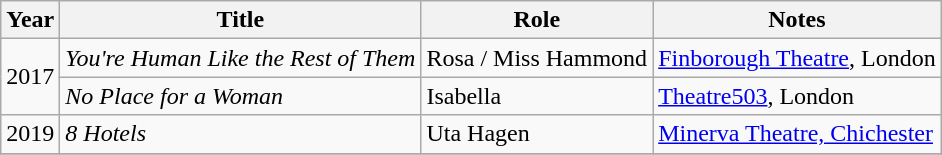<table class="wikitable sortable">
<tr>
<th>Year</th>
<th>Title</th>
<th>Role</th>
<th class="unsortable">Notes</th>
</tr>
<tr>
<td rowspan="2">2017</td>
<td><em>You're Human Like the Rest of Them</em></td>
<td>Rosa / Miss Hammond</td>
<td><a href='#'>Finborough Theatre</a>, London</td>
</tr>
<tr>
<td><em>No Place for a Woman</em></td>
<td>Isabella</td>
<td><a href='#'>Theatre503</a>, London</td>
</tr>
<tr>
<td>2019</td>
<td><em>8 Hotels</em></td>
<td>Uta Hagen</td>
<td><a href='#'>Minerva Theatre, Chichester</a></td>
</tr>
<tr>
</tr>
</table>
